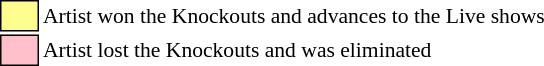<table class="toccolours" style="font-size: 90%; white-space: nowrap;">
<tr>
<td style="background-color:#fdfc8f; border: 1px solid black">      </td>
<td>Artist won the Knockouts and advances to the Live shows</td>
</tr>
<tr>
<td style="background-color:pink; border: 1px solid black">      </td>
<td>Artist lost the Knockouts and was eliminated</td>
</tr>
<tr>
</tr>
</table>
